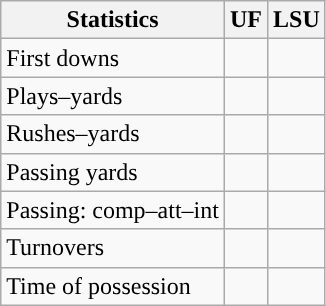<table class="wikitable" style="float:left">
<tr>
<th>Statistics</th>
<th>UF</th>
<th>LSU</th>
</tr>
<tr>
<td>First downs</td>
<td></td>
<td></td>
</tr>
<tr>
<td>Plays–yards</td>
<td></td>
<td></td>
</tr>
<tr>
<td>Rushes–yards</td>
<td></td>
<td></td>
</tr>
<tr>
<td>Passing yards</td>
<td></td>
<td></td>
</tr>
<tr>
<td>Passing: comp–att–int</td>
<td></td>
<td></td>
</tr>
<tr>
<td>Turnovers</td>
<td></td>
<td></td>
</tr>
<tr>
<td>Time of possession</td>
<td></td>
<td></td>
</tr>
</table>
